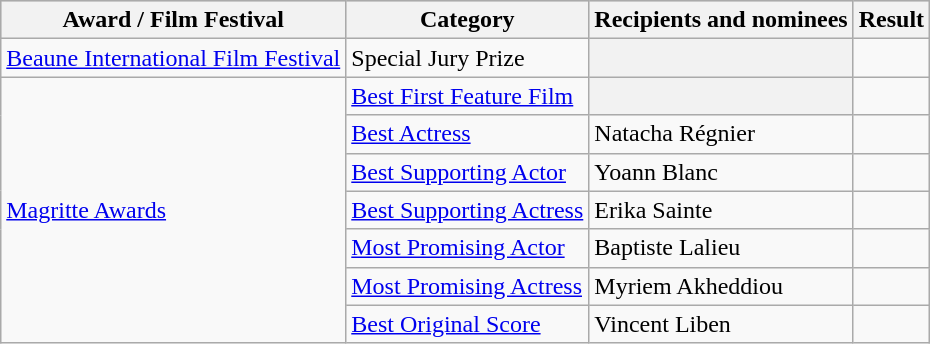<table class="wikitable plainrowheaders sortable">
<tr style="background:#ccc; text-align:center;">
<th scope="col">Award / Film Festival</th>
<th scope="col">Category</th>
<th scope="col">Recipients and nominees</th>
<th scope="col">Result</th>
</tr>
<tr>
<td><a href='#'>Beaune International Film Festival</a></td>
<td>Special Jury Prize</td>
<th></th>
<td></td>
</tr>
<tr>
<td rowspan=7><a href='#'>Magritte Awards</a></td>
<td><a href='#'>Best First Feature Film</a></td>
<th></th>
<td></td>
</tr>
<tr>
<td><a href='#'>Best Actress</a></td>
<td>Natacha Régnier</td>
<td></td>
</tr>
<tr>
<td><a href='#'>Best Supporting Actor</a></td>
<td>Yoann Blanc</td>
<td></td>
</tr>
<tr>
<td><a href='#'>Best Supporting Actress</a></td>
<td>Erika Sainte</td>
<td></td>
</tr>
<tr>
<td><a href='#'>Most Promising Actor</a></td>
<td>Baptiste Lalieu</td>
<td></td>
</tr>
<tr>
<td><a href='#'>Most Promising Actress</a></td>
<td>Myriem Akheddiou</td>
<td></td>
</tr>
<tr>
<td><a href='#'>Best Original Score</a></td>
<td>Vincent Liben</td>
<td></td>
</tr>
</table>
